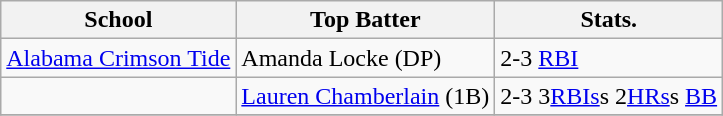<table class="wikitable">
<tr>
<th>School</th>
<th>Top Batter</th>
<th>Stats.</th>
</tr>
<tr>
<td><a href='#'>Alabama Crimson Tide</a></td>
<td>Amanda Locke (DP)</td>
<td>2-3  <a href='#'>RBI</a></td>
</tr>
<tr>
<td></td>
<td><a href='#'>Lauren Chamberlain</a> (1B)</td>
<td>2-3  3<a href='#'>RBIs</a>s  2<a href='#'>HRs</a>s  <a href='#'>BB</a></td>
</tr>
<tr>
</tr>
</table>
